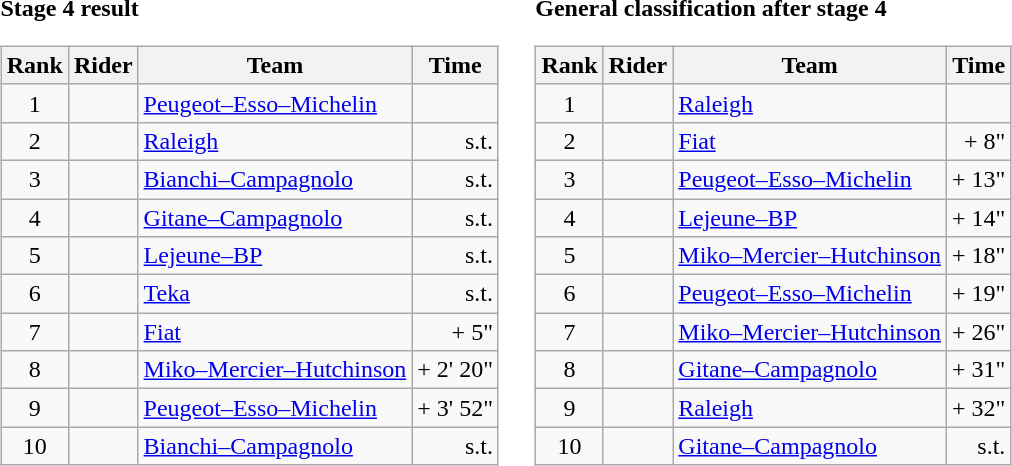<table>
<tr>
<td><strong>Stage 4 result</strong><br><table class="wikitable">
<tr>
<th scope="col">Rank</th>
<th scope="col">Rider</th>
<th scope="col">Team</th>
<th scope="col">Time</th>
</tr>
<tr>
<td style="text-align:center;">1</td>
<td></td>
<td><a href='#'>Peugeot–Esso–Michelin</a></td>
<td style="text-align:right;"></td>
</tr>
<tr>
<td style="text-align:center;">2</td>
<td></td>
<td><a href='#'>Raleigh</a></td>
<td style="text-align:right;">s.t.</td>
</tr>
<tr>
<td style="text-align:center;">3</td>
<td></td>
<td><a href='#'>Bianchi–Campagnolo</a></td>
<td style="text-align:right;">s.t.</td>
</tr>
<tr>
<td style="text-align:center;">4</td>
<td></td>
<td><a href='#'>Gitane–Campagnolo</a></td>
<td style="text-align:right;">s.t.</td>
</tr>
<tr>
<td style="text-align:center;">5</td>
<td></td>
<td><a href='#'>Lejeune–BP</a></td>
<td style="text-align:right;">s.t.</td>
</tr>
<tr>
<td style="text-align:center;">6</td>
<td></td>
<td><a href='#'>Teka</a></td>
<td style="text-align:right;">s.t.</td>
</tr>
<tr>
<td style="text-align:center;">7</td>
<td></td>
<td><a href='#'>Fiat</a></td>
<td style="text-align:right;">+ 5"</td>
</tr>
<tr>
<td style="text-align:center;">8</td>
<td></td>
<td><a href='#'>Miko–Mercier–Hutchinson</a></td>
<td style="text-align:right;">+ 2' 20"</td>
</tr>
<tr>
<td style="text-align:center;">9</td>
<td></td>
<td><a href='#'>Peugeot–Esso–Michelin</a></td>
<td style="text-align:right;">+ 3' 52"</td>
</tr>
<tr>
<td style="text-align:center;">10</td>
<td></td>
<td><a href='#'>Bianchi–Campagnolo</a></td>
<td style="text-align:right;">s.t.</td>
</tr>
</table>
</td>
<td></td>
<td><strong>General classification after stage 4</strong><br><table class="wikitable">
<tr>
<th scope="col">Rank</th>
<th scope="col">Rider</th>
<th scope="col">Team</th>
<th scope="col">Time</th>
</tr>
<tr>
<td style="text-align:center;">1</td>
<td> </td>
<td><a href='#'>Raleigh</a></td>
<td style="text-align:right;"></td>
</tr>
<tr>
<td style="text-align:center;">2</td>
<td></td>
<td><a href='#'>Fiat</a></td>
<td style="text-align:right;">+ 8"</td>
</tr>
<tr>
<td style="text-align:center;">3</td>
<td></td>
<td><a href='#'>Peugeot–Esso–Michelin</a></td>
<td style="text-align:right;">+ 13"</td>
</tr>
<tr>
<td style="text-align:center;">4</td>
<td></td>
<td><a href='#'>Lejeune–BP</a></td>
<td style="text-align:right;">+ 14"</td>
</tr>
<tr>
<td style="text-align:center;">5</td>
<td></td>
<td><a href='#'>Miko–Mercier–Hutchinson</a></td>
<td style="text-align:right;">+ 18"</td>
</tr>
<tr>
<td style="text-align:center;">6</td>
<td></td>
<td><a href='#'>Peugeot–Esso–Michelin</a></td>
<td style="text-align:right;">+ 19"</td>
</tr>
<tr>
<td style="text-align:center;">7</td>
<td></td>
<td><a href='#'>Miko–Mercier–Hutchinson</a></td>
<td style="text-align:right;">+ 26"</td>
</tr>
<tr>
<td style="text-align:center;">8</td>
<td></td>
<td><a href='#'>Gitane–Campagnolo</a></td>
<td style="text-align:right;">+ 31"</td>
</tr>
<tr>
<td style="text-align:center;">9</td>
<td></td>
<td><a href='#'>Raleigh</a></td>
<td style="text-align:right;">+ 32"</td>
</tr>
<tr>
<td style="text-align:center;">10</td>
<td></td>
<td><a href='#'>Gitane–Campagnolo</a></td>
<td style="text-align:right;">s.t.</td>
</tr>
</table>
</td>
</tr>
</table>
